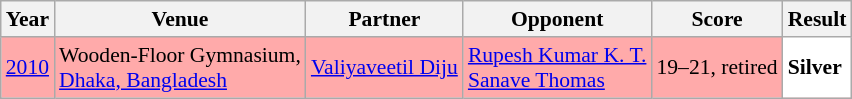<table class="sortable wikitable" style="font-size: 90%;">
<tr>
<th>Year</th>
<th>Venue</th>
<th>Partner</th>
<th>Opponent</th>
<th>Score</th>
<th>Result</th>
</tr>
<tr style="background:#FFAAAA">
<td align="center"><a href='#'>2010</a></td>
<td align="left">Wooden-Floor Gymnasium,<br><a href='#'>Dhaka, Bangladesh</a></td>
<td align="left"> <a href='#'>Valiyaveetil Diju</a></td>
<td align="left"> <a href='#'>Rupesh Kumar K. T.</a> <br>  <a href='#'>Sanave Thomas</a></td>
<td align="left">19–21, retired</td>
<td style="text-align:left; background:white"> <strong>Silver</strong></td>
</tr>
</table>
